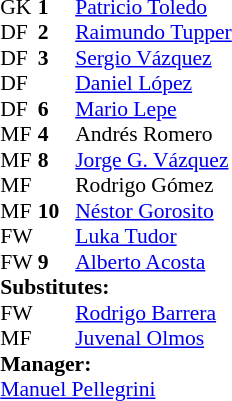<table cellspacing="0" cellpadding="0" style="font-size:90%; margin:0.2em auto;">
<tr>
<th width="25"></th>
<th width="25"></th>
</tr>
<tr>
<td>GK</td>
<td><strong>1</strong></td>
<td> <a href='#'>Patricio Toledo</a></td>
</tr>
<tr>
<td>DF</td>
<td><strong>2</strong></td>
<td> <a href='#'>Raimundo Tupper</a></td>
</tr>
<tr>
<td>DF</td>
<td><strong>3</strong></td>
<td> <a href='#'>Sergio Vázquez</a></td>
</tr>
<tr>
<td>DF</td>
<td></td>
<td> <a href='#'>Daniel López</a></td>
</tr>
<tr>
<td>DF</td>
<td><strong>6</strong></td>
<td> <a href='#'>Mario Lepe</a></td>
</tr>
<tr>
<td>MF</td>
<td><strong>4</strong></td>
<td> Andrés Romero</td>
<td></td>
<td></td>
</tr>
<tr>
<td>MF</td>
<td><strong>8</strong></td>
<td> <a href='#'>Jorge G. Vázquez</a></td>
</tr>
<tr>
<td>MF</td>
<td></td>
<td> Rodrigo Gómez</td>
</tr>
<tr>
<td>MF</td>
<td><strong>10</strong></td>
<td> <a href='#'>Néstor Gorosito</a></td>
</tr>
<tr>
<td>FW</td>
<td></td>
<td> <a href='#'>Luka Tudor</a></td>
<td></td>
<td></td>
</tr>
<tr>
<td>FW</td>
<td><strong>9</strong></td>
<td> <a href='#'>Alberto Acosta</a></td>
</tr>
<tr>
<td colspan=3><strong>Substitutes:</strong></td>
</tr>
<tr>
<td>FW</td>
<td></td>
<td> <a href='#'>Rodrigo Barrera</a></td>
<td></td>
<td></td>
</tr>
<tr>
<td>MF</td>
<td></td>
<td> <a href='#'>Juvenal Olmos</a></td>
<td></td>
<td></td>
</tr>
<tr>
<td colspan=3><strong>Manager:</strong></td>
</tr>
<tr>
<td colspan=4> <a href='#'>Manuel Pellegrini</a></td>
</tr>
</table>
